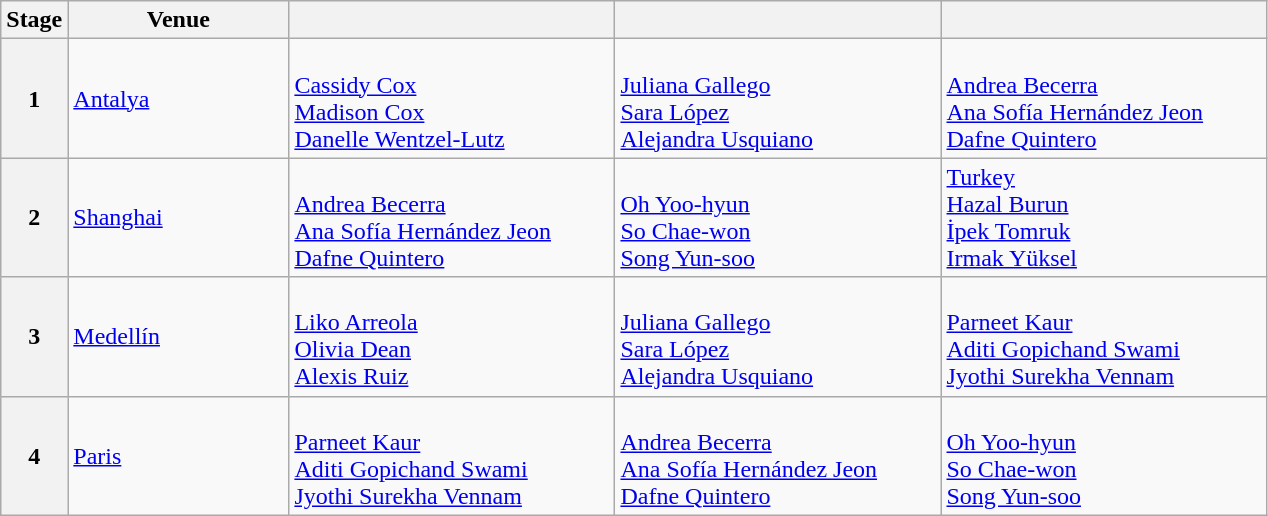<table class="wikitable">
<tr>
<th>Stage</th>
<th width=140>Venue</th>
<th width=210></th>
<th width=210></th>
<th width=210></th>
</tr>
<tr>
<th>1</th>
<td> <a href='#'>Antalya</a></td>
<td> <br> <a href='#'>Cassidy Cox</a> <br> <a href='#'>Madison Cox</a> <br> <a href='#'>Danelle Wentzel-Lutz</a></td>
<td> <br> <a href='#'>Juliana Gallego</a> <br> <a href='#'>Sara López</a> <br> <a href='#'>Alejandra Usquiano</a></td>
<td> <br> <a href='#'>Andrea Becerra</a> <br> <a href='#'>Ana Sofía Hernández Jeon</a> <br> <a href='#'>Dafne Quintero</a></td>
</tr>
<tr>
<th>2</th>
<td> <a href='#'>Shanghai</a></td>
<td> <br> <a href='#'>Andrea Becerra</a> <br> <a href='#'>Ana Sofía Hernández Jeon</a> <br> <a href='#'>Dafne Quintero</a></td>
<td> <br> <a href='#'>Oh Yoo-hyun</a> <br> <a href='#'>So Chae-won</a> <br> <a href='#'>Song Yun-soo</a></td>
<td> <a href='#'>Turkey</a> <br> <a href='#'>Hazal Burun</a> <br> <a href='#'>İpek Tomruk</a> <br> <a href='#'>Irmak Yüksel</a></td>
</tr>
<tr>
<th>3</th>
<td> <a href='#'>Medellín</a></td>
<td> <br> <a href='#'>Liko Arreola</a> <br> <a href='#'>Olivia Dean</a> <br> <a href='#'>Alexis Ruiz</a></td>
<td> <br> <a href='#'>Juliana Gallego</a> <br> <a href='#'>Sara López</a> <br> <a href='#'>Alejandra Usquiano</a></td>
<td> <br> <a href='#'>Parneet Kaur</a> <br> <a href='#'>Aditi Gopichand Swami</a> <br> <a href='#'>Jyothi Surekha Vennam</a></td>
</tr>
<tr>
<th>4</th>
<td> <a href='#'>Paris</a></td>
<td> <br> <a href='#'>Parneet Kaur</a> <br> <a href='#'>Aditi Gopichand Swami</a> <br> <a href='#'>Jyothi Surekha Vennam</a></td>
<td> <br> <a href='#'>Andrea Becerra</a> <br> <a href='#'>Ana Sofía Hernández Jeon</a> <br> <a href='#'>Dafne Quintero</a></td>
<td> <br> <a href='#'>Oh Yoo-hyun</a> <br> <a href='#'>So Chae-won</a> <br> <a href='#'>Song Yun-soo</a></td>
</tr>
</table>
